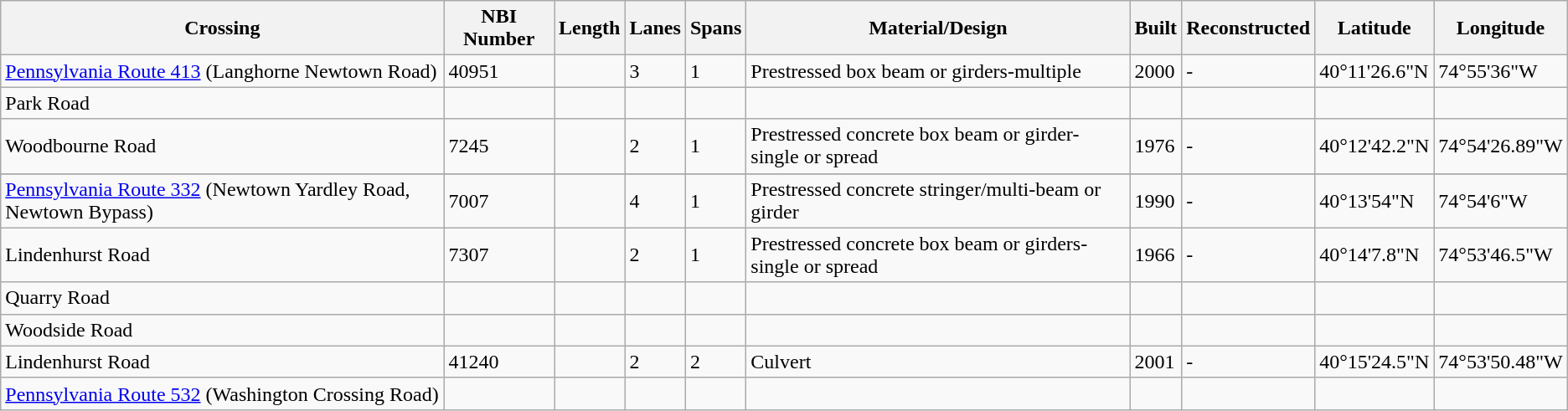<table class="wikitable">
<tr>
<th>Crossing</th>
<th>NBI Number</th>
<th>Length</th>
<th>Lanes</th>
<th>Spans</th>
<th>Material/Design</th>
<th>Built</th>
<th>Reconstructed</th>
<th>Latitude</th>
<th>Longitude</th>
</tr>
<tr>
<td><a href='#'>Pennsylvania Route 413</a> (Langhorne Newtown Road)</td>
<td>40951</td>
<td></td>
<td>3</td>
<td>1</td>
<td>Prestressed box beam or girders-multiple</td>
<td>2000</td>
<td>-</td>
<td>40°11'26.6"N</td>
<td>74°55'36"W</td>
</tr>
<tr>
<td>Park Road</td>
<td></td>
<td></td>
<td></td>
<td></td>
<td></td>
<td></td>
<td></td>
<td></td>
<td></td>
</tr>
<tr>
<td>Woodbourne Road</td>
<td>7245</td>
<td></td>
<td>2</td>
<td>1</td>
<td>Prestressed concrete box beam or girder-single or spread</td>
<td>1976</td>
<td>-</td>
<td>40°12'42.2"N</td>
<td>74°54'26.89"W</td>
</tr>
<tr>
</tr>
<tr Silver Lake Road||7503||>
</tr>
<tr>
<td><a href='#'>Pennsylvania Route 332</a> (Newtown Yardley Road, Newtown Bypass)</td>
<td>7007</td>
<td></td>
<td>4</td>
<td>1</td>
<td>Prestressed concrete stringer/multi-beam or girder</td>
<td>1990</td>
<td>-</td>
<td>40°13'54"N</td>
<td>74°54'6"W</td>
</tr>
<tr>
<td>Lindenhurst Road</td>
<td>7307</td>
<td></td>
<td>2</td>
<td>1</td>
<td>Prestressed concrete box beam or girders-single or spread</td>
<td>1966</td>
<td>-</td>
<td>40°14'7.8"N</td>
<td>74°53'46.5"W</td>
</tr>
<tr>
<td>Quarry Road</td>
<td></td>
<td></td>
<td></td>
<td></td>
<td></td>
<td></td>
<td></td>
<td></td>
<td></td>
</tr>
<tr>
<td>Woodside Road</td>
<td></td>
<td></td>
<td></td>
<td></td>
<td></td>
<td></td>
<td></td>
<td></td>
<td></td>
</tr>
<tr>
<td>Lindenhurst Road</td>
<td>41240</td>
<td></td>
<td>2</td>
<td>2</td>
<td>Culvert</td>
<td>2001</td>
<td>-</td>
<td>40°15'24.5"N</td>
<td>74°53'50.48"W</td>
</tr>
<tr>
<td><a href='#'>Pennsylvania Route 532</a> (Washington Crossing Road)</td>
<td></td>
<td></td>
<td></td>
<td></td>
<td></td>
<td></td>
<td></td>
<td></td>
<td></td>
</tr>
</table>
